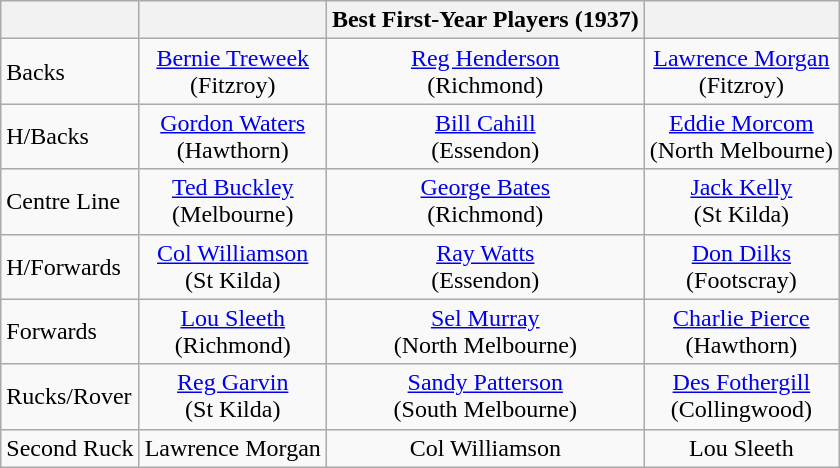<table class="wikitable">
<tr>
<th></th>
<th></th>
<th>Best First-Year Players (1937)</th>
<th></th>
</tr>
<tr>
<td>Backs</td>
<td align=center><a href='#'>Bernie Treweek</a><br>(Fitzroy)</td>
<td align=center><a href='#'>Reg Henderson</a><br>(Richmond)</td>
<td align=center><a href='#'>Lawrence Morgan</a><br>(Fitzroy)</td>
</tr>
<tr>
<td>H/Backs</td>
<td align=center><a href='#'>Gordon Waters</a><br>(Hawthorn)</td>
<td align=center><a href='#'>Bill Cahill</a><br>(Essendon)</td>
<td align=center><a href='#'>Eddie Morcom</a><br>(North Melbourne)</td>
</tr>
<tr>
<td>Centre Line</td>
<td align=center><a href='#'>Ted Buckley</a><br>(Melbourne)</td>
<td align=center><a href='#'>George Bates</a><br>(Richmond)</td>
<td align=center><a href='#'>Jack Kelly</a><br>(St Kilda)</td>
</tr>
<tr>
<td>H/Forwards</td>
<td align=center><a href='#'>Col Williamson</a><br>(St Kilda)</td>
<td align=center><a href='#'>Ray Watts</a><br>(Essendon)</td>
<td align=center><a href='#'>Don Dilks</a><br>(Footscray)</td>
</tr>
<tr>
<td>Forwards</td>
<td align=center><a href='#'>Lou Sleeth</a><br>(Richmond)</td>
<td align=center><a href='#'>Sel Murray</a><br>(North Melbourne)</td>
<td align=center><a href='#'>Charlie Pierce</a><br>(Hawthorn)</td>
</tr>
<tr>
<td>Rucks/Rover</td>
<td align=center><a href='#'>Reg Garvin</a><br>(St Kilda)</td>
<td align=center><a href='#'>Sandy Patterson</a><br>(South Melbourne)</td>
<td align=center><a href='#'>Des Fothergill</a><br>(Collingwood)</td>
</tr>
<tr>
<td>Second Ruck</td>
<td align=center>Lawrence Morgan</td>
<td align=center>Col Williamson</td>
<td align=center>Lou Sleeth</td>
</tr>
</table>
